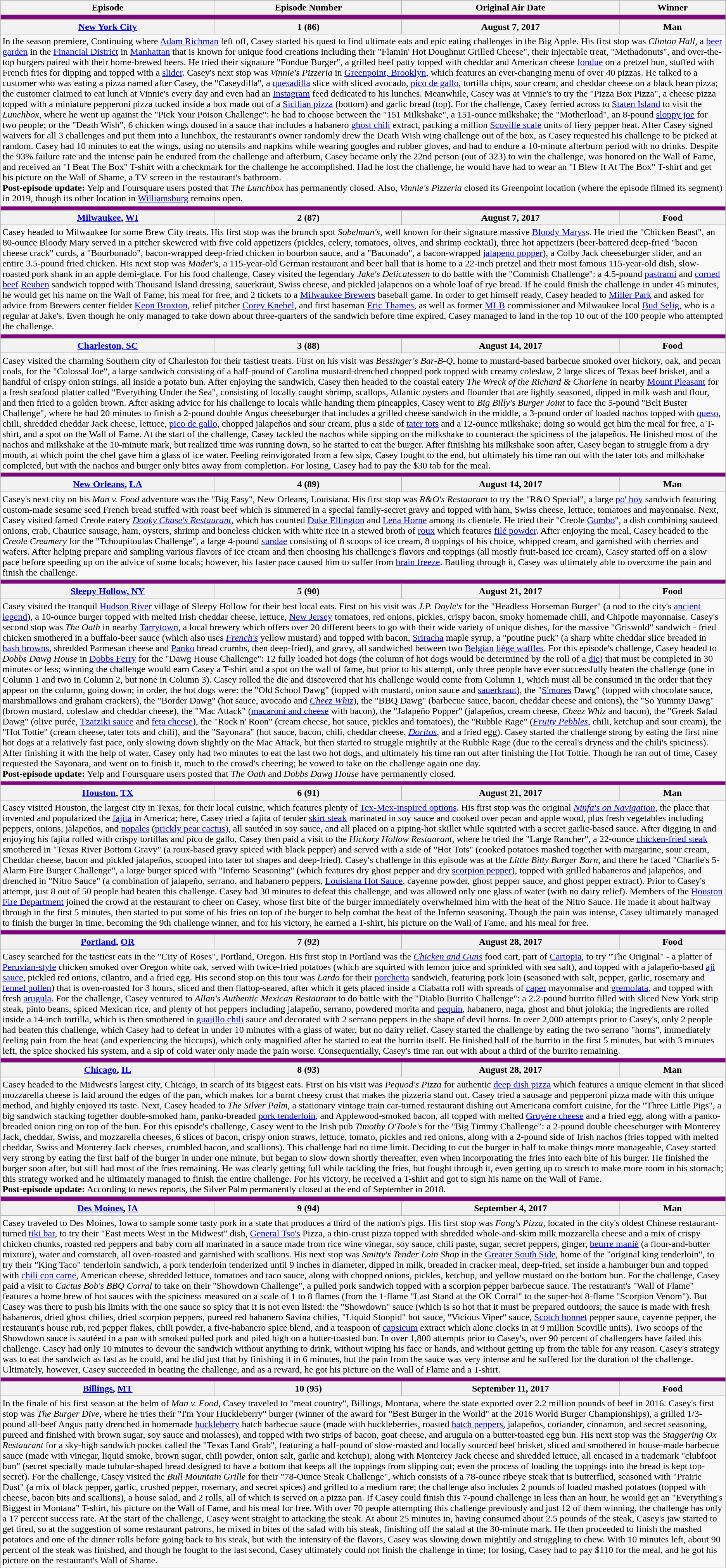<table class="wikitable">
<tr>
<th>Episode</th>
<th>Episode Number</th>
<th>Original Air Date</th>
<th>Winner</th>
</tr>
<tr>
<td colspan="6" style="background:#800080;"></td>
</tr>
<tr>
<th><a href='#'>New York City</a></th>
<th>1 (86)</th>
<th>August 7, 2017</th>
<th>Man</th>
</tr>
<tr>
<td colspan="5">In the season premiere, Continuing where <a href='#'>Adam Richman</a> left off, Casey started his quest to find ultimate eats and epic eating challenges in the Big Apple. His first stop was <em>Clinton Hall</em>, a <a href='#'>beer garden</a> in the <a href='#'>Financial District</a> in <a href='#'>Manhattan</a> that is known for unique food creations including their "Flamin' Hot Doughnut Grilled Cheese", their injectable treat, "Methadonuts", and over-the-top burgers paired with their home-brewed beers. He tried their signature "Fondue Burger", a grilled beef patty topped with cheddar and American cheese <a href='#'>fondue</a> on a pretzel bun, stuffed with French fries for dipping and topped with a <a href='#'>slider</a>. Casey's next stop was <em>Vinnie's Pizzeria</em> in <a href='#'>Greenpoint, Brooklyn</a>, which features an ever-changing menu of over 40 pizzas. He talked to a customer who was eating a pizza named after Casey, the "Caseydilla", a <a href='#'>quesadilla</a> slice with sliced avocado, <a href='#'>pico de gallo</a>, tortilla chips, sour cream, and cheddar cheese on a black bean pizza; the customer claimed to eat lunch at Vinnie's every day and even had an <a href='#'>Instagram</a> feed dedicated to his lunches. Meanwhile, Casey was at Vinnie's to try the "Pizza Box Pizza", a cheese pizza topped with a miniature pepperoni pizza tucked inside a box made out of a <a href='#'>Sicilian pizza</a> (bottom) and garlic bread (top). For the challenge, Casey ferried across to <a href='#'>Staten Island</a> to visit the <em>Lunchbox</em>, where he went up against the "Pick Your Poison Challenge": he had to choose between the "151 Milkshake", a 151-ounce milkshake; the "Motherload", an 8-pound <a href='#'>sloppy joe</a> for two people; or the "Death Wish", 6 chicken wings doused in a sauce that includes a habanero <a href='#'>ghost chili</a> extract, packing a million <a href='#'>Scoville scale</a> units of fiery pepper heat. After Casey signed waivers for all 3 challenges and put them into a lunchbox, the restaurant's owner randomly drew the Death Wish wing challenge out of the box, as Casey requested his challenge to be picked at random. Casey had 10 minutes to eat the wings, using no utensils and napkins while wearing googles and rubber gloves, and had to endure a 10-minute afterburn period with no drinks. Despite the 93% failure rate and the intense pain he endured from the challenge and afterburn, Casey became only the 22nd person (out of 323) to win the challenge, was honored on the Wall of Fame, and received an "I Beat The Box" T-shirt with a checkmark for the challenge he accomplished. Had he lost the challenge, he would have had to wear an "I Blew It At The Box" T-shirt and get his picture on the Wall of Shame, a TV screen in the restaurant's bathroom.<br><strong>Post-episode update:</strong> Yelp and Foursquare users posted that <em>The Lunchbox</em> has permanently closed. Also, <em>Vinnie's Pizzeria</em> closed its Greenpoint location (where the episode filmed its segment) in 2019, though its other location in <a href='#'>Williamsburg</a> remains open.</td>
</tr>
<tr>
<td colspan="6" style="background:#800080;"></td>
</tr>
<tr>
<th><a href='#'>Milwaukee</a>, <a href='#'>WI</a></th>
<th>2 (87)</th>
<th>August 7, 2017</th>
<th>Food</th>
</tr>
<tr>
<td colspan="5">Casey headed to Milwaukee for some Brew City treats. His first stop was the brunch spot <em>Sobelman's</em>, well known for their signature massive <a href='#'>Bloody Marys</a>s. He tried the "Chicken Beast", an 80-ounce Bloody Mary served in a pitcher skewered with five cold appetizers (pickles, celery, tomatoes, olives, and shrimp cocktail), three hot appetizers (beer-battered deep-fried "bacon cheese crack" curds, a "Bourbonado", bacon-wrapped deep-fried chicken in bourbon sauce, and a "Baconado", a bacon-wrapped <a href='#'>jalapeno popper</a>), a Colby Jack cheeseburger slider, and an entire 3.5-pound fried chicken. His next stop was <em>Mader's</em>, a 115-year-old German restaurant and beer hall that is home to a 22-inch pretzel and their most famous 115-year-old dish, slow-roasted pork shank in an apple demi-glace. For his food challenge, Casey visited the legendary <em>Jake's Delicatessen</em> to do battle with the "Commish Challenge": a 4.5-pound <a href='#'>pastrami</a> and <a href='#'>corned beef</a> <a href='#'>Reuben</a> sandwich topped with Thousand Island dressing, sauerkraut, Swiss cheese, and pickled jalapenos on a whole loaf of rye bread. If he could finish the challenge in under 45 minutes, he would get his name on the Wall of Fame, his meal for free, and 2 tickets to a <a href='#'>Milwaukee Brewers</a> baseball game. In order to get himself ready, Casey headed to <a href='#'>Miller Park</a> and asked for advice from Brewers center fielder <a href='#'>Keon Broxton</a>, relief pitcher <a href='#'>Corey Knebel</a>, and first baseman <a href='#'>Eric Thames</a>, as well as former <a href='#'>MLB</a> commissioner and Milwaukee local <a href='#'>Bud Selig</a>, who is a regular at Jake's. Even though he only managed to take down about three-quarters of the sandwich before time expired, Casey managed to land in the top 10 out of the 100 people who attempted the challenge.</td>
</tr>
<tr>
<td colspan="6" style="background:#800080;"></td>
</tr>
<tr>
<th><a href='#'>Charleston, SC</a></th>
<th>3 (88)</th>
<th>August 14, 2017</th>
<th>Food</th>
</tr>
<tr>
<td colspan="5">Casey visited the charming Southern city of Charleston for their tastiest treats. First on his visit was <em>Bessinger's Bar-B-Q</em>, home to mustard-based barbecue smoked over hickory, oak, and pecan coals, for the "Colossal Joe", a large sandwich consisting of a half-pound of Carolina mustard-drenched chopped pork topped with creamy coleslaw, 2 large slices of Texas beef brisket, and a handful of crispy onion strings, all inside a potato bun. After enjoying the sandwich, Casey then headed to the coastal eatery <em>The Wreck of the Richard & Charlene</em> in nearby <a href='#'>Mount Pleasant</a> for a fresh seafood platter called "Everything Under the Sea", consisting of locally caught shrimp, scallops, Atlantic oysters and flounder that are lightly seasoned, dipped in milk wash and flour, and then fried to a golden brown. After asking advice for his challenge to locals while handing them pineapples, Casey went to <em>Big Billy's Burger Joint</em> to face the 5-pound "Belt Buster Challenge", where he had 20 minutes to finish a 2-pound double Angus cheeseburger that includes a grilled cheese sandwich in the middle, a 3-pound order of loaded nachos topped with <a href='#'>queso</a>, chili, shredded cheddar Jack cheese, lettuce, <a href='#'>pico de gallo</a>, chopped jalapeños and sour cream, plus a side of <a href='#'>tater tots</a> and a 12-ounce milkshake; doing so would get him the meal for free, a T-shirt, and a spot on the Wall of Fame. At the start of the challenge, Casey tackled the nachos while sipping on the milkshake to counteract the spiciness of the jalapeños. He finished most of the nachos and milkshake at the 10-minute mark, but realized time was running down, so he started to eat the burger. After finishing his milkshake soon after, Casey began to struggle from a dry mouth, at which point the chef gave him a glass of ice water. Feeling reinvigorated from a few sips, Casey fought to the end, but ultimately his time ran out with the tater tots and milkshake completed, but with the nachos and burger only bites away from completion. For losing, Casey had to pay the $30 tab for the meal.</td>
</tr>
<tr>
<td colspan="6" style="background:#800080;"></td>
</tr>
<tr>
<th><a href='#'>New Orleans</a>, <a href='#'>LA</a></th>
<th>4 (89)</th>
<th>August 14, 2017</th>
<th>Man</th>
</tr>
<tr>
<td colspan="5">Casey's next city on his <em>Man v. Food</em> adventure was the "Big Easy", New Orleans, Louisiana. His first stop was <em>R&O's Restaurant</em> to try the "R&O Special", a large <a href='#'>po' boy</a> sandwich featuring custom-made sesame seed French bread stuffed with roast beef which is simmered in a special family-secret gravy and topped with ham, Swiss cheese, lettuce, tomatoes and mayonnaise. Next, Casey visited famed Creole eatery <em><a href='#'>Dooky Chase's Restaurant</a></em>, which has counted <a href='#'>Duke Ellington</a> and <a href='#'>Lena Horne</a> among its clientele. He tried their "Creole <a href='#'>Gumbo</a>", a dish combining sauteed onions, crab, Chaurice sausage, ham, oysters, shrimp and boneless chicken with white rice in a stewed broth of <a href='#'>roux</a> which features <a href='#'>filé powder</a>. After enjoying the meal, Casey headed to the <em>Creole Creamery</em> for the "Tchoupitoulas Challenge", a large 4-pound <a href='#'>sundae</a> consisting of 8 scoops of ice cream, 8 toppings of his choice, whipped cream, and garnished with cherries and wafers. After helping prepare and sampling various flavors of ice cream and then choosing his challenge's flavors and toppings (all mostly fruit-based ice cream), Casey started off on a slow pace before speeding up on the advice of some locals; however, his faster pace caused him to suffer from <a href='#'>brain freeze</a>. Battling through it, Casey was ultimately able to overcome the pain and finish the challenge.</td>
</tr>
<tr>
<td colspan="6" style="background:#800080;"></td>
</tr>
<tr>
<th><a href='#'>Sleepy Hollow, NY</a></th>
<th>5 (90)</th>
<th>August 21, 2017</th>
<th>Food</th>
</tr>
<tr>
<td colspan="5">Casey visited the tranquil <a href='#'>Hudson River</a> village of Sleepy Hollow for their best local eats. First on his visit was <em>J.P. Doyle's</em> for the "Headless Horseman Burger" (a nod to the city's <a href='#'>ancient legend</a>), a 10-ounce burger topped with melted Irish cheddar cheese, lettuce, <a href='#'>New Jersey</a> tomatoes, red onions, pickles, crispy bacon, smoky homemade chili, and Chipotle mayonnaise. Casey's second stop was <em>The Oath</em> in nearby <a href='#'>Tarrytown</a>, a local brewery which offers over 20 different beers to go with their wide variety of unique dishes, for the massive "Griswold" sandwich - fried chicken smothered in a buffalo-beer sauce (which also uses <em><a href='#'>French's</a></em> yellow mustard) and topped with bacon, <a href='#'>Sriracha</a> maple syrup, a "poutine puck" (a sharp white cheddar slice breaded in <a href='#'>hash browns</a>, shredded Parmesan cheese and <a href='#'>Panko</a> bread crumbs, then deep-fried), and gravy, all sandwiched between two <a href='#'>Belgian</a> <a href='#'>liège waffles</a>. For this episode's challenge, Casey headed to <em>Dobbs Dawg House</em> in <a href='#'>Dobbs Ferry</a> for the "Dawg House Challenge": 12 fully loaded hot dogs (the column of hot dogs would be determined by the roll of a <a href='#'>die</a>) that must be completed in 30 minutes or less; winning the challenge would earn Casey a T-shirt and a spot on the wall of fame, but prior to his attempt, only three people have ever successfully beaten the challenge (one in Column 1 and two in Column 2, but none in Column 3). Casey rolled the die and discovered that his challenge would come from Column 1, which must all be consumed in the order that they appear on the column, going down; in order, the hot dogs were: the "Old School Dawg" (topped with mustard, onion sauce and <a href='#'>sauerkraut</a>), the "<a href='#'>S'mores</a> Dawg" (topped with chocolate sauce, marshmallows and graham crackers), the "Border Dawg" (hot sauce, avocado and <em><a href='#'>Cheez Whiz</a></em>), the "BBQ Dawg" (barbecue sauce, bacon, cheddar cheese and onions), the "So Yummy Dawg" (brown mustard, coleslaw and cheddar cheese), the "Mac Attack" (<a href='#'>macaroni and cheese</a> with bacon), the "Jalapeño Popper" (jalapeños, cream cheese, <em>Cheez Whiz</em> and bacon), the "Greek Salad Dawg" (olive purée, <a href='#'>Tzatziki sauce</a> and <a href='#'>feta cheese</a>), the "Rock n' Roon" (cream cheese, hot sauce, pickles and tomatoes), the "Rubble Rage" (<em><a href='#'>Fruity Pebbles</a></em>, chili, ketchup and sour cream), the "Hot Tottie" (cream cheese, tater tots and chili), and the "Sayonara" (hot sauce, bacon, chili, cheddar cheese, <em><a href='#'>Doritos</a></em>, and a fried egg). Casey started the challenge strong by eating the first nine hot dogs at a relatively fast pace, only slowing down slightly on the Mac Attack, but then started to struggle mightily at the Rubble Rage (due to the cereal's dryness and the chili's spiciness). After finishing it with the help of water, Casey only had two minutes to eat the last two hot dogs, and ultimately his time ran out after finishing the Hot Tottie. Though he ran out of time, Casey requested the Sayonara, and went on to finish it, much to the crowd's cheering; he vowed to take on the challenge again one day.<br><strong>Post-episode update:</strong> Yelp and Foursquare users posted that <em>The Oath</em> and <em>Dobbs Dawg House</em> have permanently closed.</td>
</tr>
<tr>
<td colspan="6" style="background:#800080;"></td>
</tr>
<tr>
<th><a href='#'>Houston</a>, <a href='#'>TX</a></th>
<th>6 (91)</th>
<th>August 21, 2017</th>
<th>Man</th>
</tr>
<tr>
<td colspan="5">Casey visited Houston, the largest city in Texas, for their local cuisine, which features plenty of <a href='#'>Tex-Mex-inspired options</a>. His first stop was the original <em><a href='#'>Ninfa's on Navigation</a></em>, the place that invented and popularized the <a href='#'>fajita</a> in America; here, Casey tried a fajita of tender <a href='#'>skirt steak</a> marinated in soy sauce and cooked over pecan and apple wood, plus fresh vegetables including peppers, onions, jalapeňos, and <a href='#'>nopales</a> (<a href='#'>prickly pear cactus</a>), all sautéed in soy sauce, and all placed on a piping-hot skillet while squirted with a secret garlic-based sauce. After digging in and enjoying his fajita rolled with crispy tortillas and pico de gallo, Casey then paid a visit to the <em>Hickory Hollow Restaurant</em>, where he tried the "Large Rancher", a 22-ounce <a href='#'>chicken-fried steak</a> smothered in "Texas River Bottom Gravy" (a roux-based gravy spiced with black pepper) and served with a side of "Hot Tots" (cooked potatoes mashed together with margarine, sour cream, Cheddar cheese, bacon and pickled jalapeños, scooped into tater tot shapes and deep-fried). Casey's challenge in this episode was at the <em>Little Bitty Burger Barn</em>, and there he faced "Charlie's 5-Alarm Fire Burger Challenge", a large burger spiced with "Inferno Seasoning" (which features dry ghost pepper and dry <a href='#'>scorpion pepper</a>), topped with grilled habaneros and jalapeños, and drenched in "Nitro Sauce" (a combination of jalapeňo, serrano, and habanero peppers, <a href='#'>Louisiana Hot Sauce</a>, cayenne powder, ghost pepper sauce, and ghost pepper extract). Prior to Casey's attempt, just 8 out of 50 people had beaten this challenge. Casey had 30 minutes to defeat this challenge, and was allowed only one glass of water (with no dairy relief). Members of the <a href='#'>Houston Fire Department</a> joined the crowd at the restaurant to cheer on Casey, whose first bite of the burger immediately overwhelmed him with the heat of the Nitro Sauce. He made it about halfway through in the first 5 minutes, then started to put some of his fries on top of the burger to help combat the heat of the Inferno seasoning. Though the pain was intense, Casey ultimately managed to finish the burger in time, becoming the 9th challenge winner, and for his victory, he earned a T-shirt, his picture on the Wall of Fame, and his meal for free.</td>
</tr>
<tr>
<td colspan="6" style="background:#800080;"></td>
</tr>
<tr>
<th><a href='#'>Portland</a>, <a href='#'>OR</a></th>
<th>7 (92)</th>
<th>August 28, 2017</th>
<th>Food</th>
</tr>
<tr>
<td colspan="5">Casey searched for the tastiest eats in the "City of Roses", Portland, Oregon. His first stop in Portland was the <em><a href='#'>Chicken and Guns</a></em> food cart, part of <a href='#'>Cartopia</a>, to try "The Original" - a platter of <a href='#'>Peruvian-style</a> chicken smoked over Oregon white oak, served with twice-fried potatoes (which are squirted with lemon juice and sprinkled with sea salt), and topped with a jalapeño-based <a href='#'>aji sauce</a>, pickled red onions, cilantro, and a fried egg. His second stop on this tour was <em>Lardo</em> for their <a href='#'>porchetta</a> sandwich, featuring pork loin (seasoned with salt, pepper, garlic, rosemary and <a href='#'>fennel pollen</a>) that is oven-roasted for 3 hours, sliced and then flattop-seared, after which it gets placed inside a Ciabatta roll with spreads of <a href='#'>caper</a> mayonnaise and <a href='#'>gremolata</a>, and topped with fresh <a href='#'>arugula</a>. For the challenge, Casey ventured to <em>Allan's Authentic Mexican Restaurant</em> to do battle with the "Diablo Burrito Challenge": a 2.2-pound burrito filled with sliced New York strip steak, pinto beans, spiced Mexican rice, and plenty of hot peppers including jalapeño, serrano, powdered morita and <a href='#'>pequin</a>, habanero, naga, ghost and bhut jolokia; the ingredients are rolled inside a 14-inch tortilla, which is then smothered in <a href='#'>guajillo chili</a> sauce and decorated with 2 serrano peppers in the shape of devil horns. In over 2,000 attempts prior to Casey's, only 2 people had beaten this challenge, which Casey had to defeat in under 10 minutes with a glass of water, but no dairy relief. Casey started the challenge by eating the two serrano "horns", immediately feeling pain from the heat (and experiencing the hiccups), which only magnified after he started to eat the burrito itself. He finished half of the burrito in the first 5 minutes, but with 3 minutes left, the spice shocked his system, and a sip of cold water only made the pain worse. Consequentially, Casey's time ran out with about a third of the burrito remaining.</td>
</tr>
<tr>
<td colspan="6" style="background:#800080;"></td>
</tr>
<tr>
<th><a href='#'>Chicago</a>, <a href='#'>IL</a></th>
<th>8 (93)</th>
<th>August 28, 2017</th>
<th>Man</th>
</tr>
<tr>
<td colspan="5">Casey headed to the Midwest's largest city, Chicago, in search of its biggest eats. First on his visit was <em>Pequod's Pizza</em> for authentic <a href='#'>deep dish pizza</a> which features a unique element in that sliced mozzarella cheese is laid around the edges of the pan, which makes for a burnt cheesy crust that makes the pizzeria stand out. Casey tried a sausage and pepperoni pizza made with this unique method, and highly enjoyed its taste. Next, Casey headed to <em>The Silver Palm</em>, a stationary vintage train car-turned restaurant dishing out Americana comfort cuisine, for the "Three Little Pigs", a big sandwich stacking together double-smoked ham, panko-breaded <a href='#'>pork tenderloin</a>, and Applewood-smoked bacon, all topped with melted <a href='#'>Gruyère cheese</a> and a fried egg, along with a panko-breaded onion ring on top of the bun. For this episode's challenge, Casey went to the Irish pub <em>Timothy O'Toole's</em> for the "Big Timmy Challenge": a 2-pound double cheeseburger with Monterey Jack, cheddar, Swiss, and mozzarella cheeses, 6 slices of bacon, crispy onion straws, lettuce, tomato, pickles and red onions, along with a 2-pound side of Irish nachos (fries topped with melted cheddar, Swiss and Monterey Jack cheeses, crumbled bacon, and scallions). This challenge had no time limit. Deciding to cut the burger in half to make things more manageable, Casey started very strong by eating the first half of the burger in under one minute, but began to slow down shortly thereafter, even when incorporating the fries into each bite of his burger. He finished the burger soon after, but still had most of the fries remaining. He was clearly getting full while tackling the fries, but fought through it, even getting up to stretch to make more room in his stomach; this strategy worked and he ultimately managed to finish the entire challenge. For his victory, he received a T-shirt and got to sign his name on the Wall of Fame.<br><strong>Post-episode update:</strong> According to news reports, the Silver Palm permanently closed at the end of September in 2018.</td>
</tr>
<tr>
<td colspan="6" style="background:#800080;"></td>
</tr>
<tr>
<th><a href='#'>Des Moines</a>, <a href='#'>IA</a></th>
<th>9 (94)</th>
<th>September 4, 2017</th>
<th>Man</th>
</tr>
<tr>
<td colspan="5">Casey traveled to Des Moines, Iowa to sample some tasty pork in a state that produces a third of the nation's pigs. His first stop was <em>Fong's Pizza</em>, located in the city's oldest Chinese restaurant-turned <a href='#'>tiki bar</a>, to try their "East meets West in the Midwest" dish, <a href='#'>General Tso's</a> Pizza, a thin-crust pizza topped with shredded whole-and-skim milk mozzarella cheese and a mix of crispy chicken chunks, roasted red peppers and baby corn all marinated in a sauce made from rice wine vinegar, soy sauce, chili paste, sugar, secret peppers, ginger, <a href='#'>beurre manié</a> (a flour-and-butter mixture), water and cornstarch, all oven-roasted and garnished with scallions. His next stop was <em>Smitty's Tender Loin Shop</em> in the <a href='#'>Greater South Side</a>, home of the "original king tenderloin", to try their "King Taco" tenderloin sandwich, a pork tenderloin tenderized until 9 inches in diameter, dipped in milk, breaded in cracker meal, deep-fried, set inside a hamburger bun and topped with <a href='#'>chili con carne</a>, American cheese, shredded lettuce, tomatoes and taco sauce, along with chopped onions, pickles, ketchup, and yellow mustard on the bottom bun. For the challenge, Casey paid a visit to <em>Cactus Bob's BBQ Corral</em> to take on their "Showdown Challenge", a pulled pork sandwich topped with a scorpion pepper barbecue sauce. The restaurant's "Wall of Flame" features a home brew of hot sauces with the spiciness measured on a scale of 1 to 8 flames (from the 1-flame "Last Stand at the OK Corral" to the super-hot 8-flame "Scorpion Venom"). But Casey was there to push his limits with the one sauce so spicy that it is not even listed: the "Showdown" sauce (which is so hot that it must be prepared outdoors; the sauce is made with fresh habaneros, dried ghost chilies, dried scorpion peppers, pureed red habanero Savina chilies, "Liquid Stoopid" hot sauce, "Vicious Viper" sauce, <a href='#'>Scotch bonnet</a> pepper sauce, cayenne pepper, the restaurant's house rub, red pepper flakes, chili powder, a five-habanero spice blend, and a teaspoon of <a href='#'>capsicum</a> extract which alone clocks in at 9 million Scoville units). Two scoops of the Showdown sauce is sautéed in a pan with smoked pulled pork and piled high on a butter-toasted bun. In over 1,800 attempts prior to Casey's, over 90 percent of challengers have failed this challenge. Casey had only 10 minutes to devour the sandwich without anything to drink, without wiping his face or hands, and without getting up from the table for any reason. Casey's strategy was to eat the sandwich as fast as he could, and he did just that by finishing it in 6 minutes, but the pain from the sauce was very intense and he suffered for the duration of the challenge. Ultimately, however, Casey succeeded in beating the challenge, and as a reward, he got his picture on the Wall of Flame and a T-shirt.</td>
</tr>
<tr>
<td colspan="6" style="background:#800080;"></td>
</tr>
<tr>
<th><a href='#'>Billings</a>, <a href='#'>MT</a></th>
<th>10 (95)</th>
<th>September 11, 2017</th>
<th>Food</th>
</tr>
<tr>
<td colspan="5">In the finale of his first season at the helm of <em>Man v. Food</em>, Casey traveled to "meat country", Billings, Montana, where the state exported over 2.2 million pounds of beef in 2016. Casey's first stop was <em>The Burger Dive</em>, where he tries their "I'm Your Huckleberry" burger (winner of the award for "Best Burger in the World" at the 2016 World Burger Championships), a grilled 1/3-pound all-beef Angus patty drenched in homemade <a href='#'>huckleberry</a> hatch barbecue sauce (made with huckleberries, roasted <a href='#'>hatch peppers</a>, jalapeños, coriander, cinnamon, and secret seasoning, pureed and finished with brown sugar, soy sauce and molasses), and topped with two strips of bacon, goat cheese, and arugula on a butter-toasted egg bun. His next stop was the <em>Staggering Ox Restaurant</em> for a sky-high sandwich pocket called the "Texas Land Grab", featuring a half-pound of slow-roasted and locally sourced beef brisket, sliced and smothered in house-made barbecue sauce (made with vinegar, liquid smoke, brown sugar, chili powder, onion salt, garlic and ketchup), along with Monterey Jack cheese and shredded lettuce, all encased in a trademark "clubfoot bun" (secret specially made tubular-shaped bread designed to have a bottom that keeps all the toppings from slipping out; even the process of loading the toppings into the bread is kept top-secret). For the challenge, Casey visited the <em>Bull Mountain Grille</em> for their "78-Ounce Steak Challenge", which consists of a 78-ounce ribeye steak that is butterflied, seasoned with "Prairie Dust" (a mix of black pepper, garlic, crushed pepper, rosemary, and secret spices) and grilled to a medium rare; the challenge also includes 2 pounds of loaded mashed potatoes (topped with cheese, bacon bits and scallions), a house salad, and 2 rolls, all of which is served on a pizza pan. If Casey could finish this 7-pound challenge in less than an hour, he would get an "Everything's Biggest in Montana" T-shirt, his picture on the Wall of Fame, and his meal for free. With over 70 people attempting this challenge previously and just 12 of them winning, the challenge has only a 17 percent success rate. At the start of the challenge, Casey went straight to attacking the steak. At about 25 minutes in, having consumed about 2.5 pounds of the steak, Casey's jaw started to get tired, so at the suggestion of some restaurant patrons, he mixed in bites of the salad with his steak, finishing off the salad at the 30-minute mark. He then proceeded to finish the mashed potatoes and one of the dinner rolls before going back to his steak, but with the intensity of the flavors, Casey was slowing down mightily and struggling to chew. With 10 minutes left, about 90 percent of the steak was finished, and though he fought to the last second, Casey ultimately could not finish the challenge in time; for losing, Casey had to pay $110 for the meal, and he got his picture on the restaurant's Wall of Shame.</td>
</tr>
<tr>
</tr>
</table>
